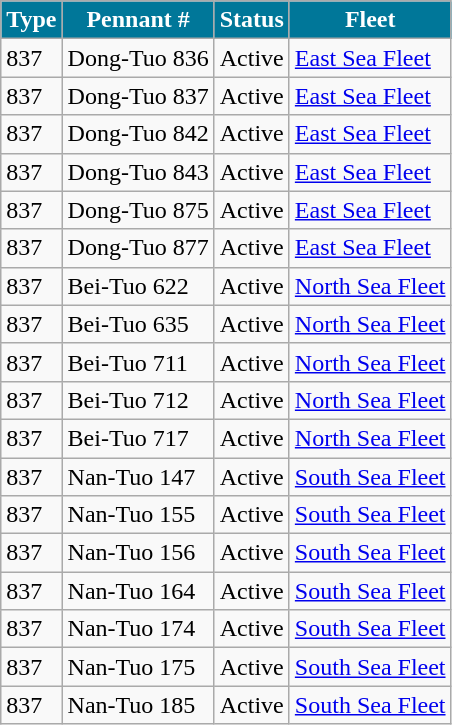<table class="wikitable">
<tr>
<th style="background:#079;color:#fff;">Type</th>
<th style="background:#079;color:#fff;">Pennant #</th>
<th style="background:#079;color:#fff;">Status</th>
<th style="background:#079;color:#fff;">Fleet</th>
</tr>
<tr>
<td>837</td>
<td>Dong-Tuo 836</td>
<td>Active</td>
<td><a href='#'>East Sea Fleet</a></td>
</tr>
<tr>
<td>837</td>
<td>Dong-Tuo 837</td>
<td>Active</td>
<td><a href='#'>East Sea Fleet</a></td>
</tr>
<tr>
<td>837</td>
<td>Dong-Tuo 842</td>
<td>Active</td>
<td><a href='#'>East Sea Fleet</a></td>
</tr>
<tr>
<td>837</td>
<td>Dong-Tuo 843</td>
<td>Active</td>
<td><a href='#'>East Sea Fleet</a></td>
</tr>
<tr>
<td>837</td>
<td>Dong-Tuo 875</td>
<td>Active</td>
<td><a href='#'>East Sea Fleet</a></td>
</tr>
<tr>
<td>837</td>
<td>Dong-Tuo 877</td>
<td>Active</td>
<td><a href='#'>East Sea Fleet</a></td>
</tr>
<tr>
<td>837</td>
<td>Bei-Tuo 622</td>
<td>Active</td>
<td><a href='#'>North Sea Fleet</a></td>
</tr>
<tr>
<td>837</td>
<td>Bei-Tuo 635</td>
<td>Active</td>
<td><a href='#'>North Sea Fleet</a></td>
</tr>
<tr>
<td>837</td>
<td>Bei-Tuo 711</td>
<td>Active</td>
<td><a href='#'>North Sea Fleet</a></td>
</tr>
<tr>
<td>837</td>
<td>Bei-Tuo 712</td>
<td>Active</td>
<td><a href='#'>North Sea Fleet</a></td>
</tr>
<tr>
<td>837</td>
<td>Bei-Tuo 717</td>
<td>Active</td>
<td><a href='#'>North Sea Fleet</a></td>
</tr>
<tr>
<td>837</td>
<td>Nan-Tuo 147</td>
<td>Active</td>
<td><a href='#'>South Sea Fleet</a></td>
</tr>
<tr>
<td>837</td>
<td>Nan-Tuo 155</td>
<td>Active</td>
<td><a href='#'>South Sea Fleet</a></td>
</tr>
<tr>
<td>837</td>
<td>Nan-Tuo 156</td>
<td>Active</td>
<td><a href='#'>South Sea Fleet</a></td>
</tr>
<tr>
<td>837</td>
<td>Nan-Tuo 164</td>
<td>Active</td>
<td><a href='#'>South Sea Fleet</a></td>
</tr>
<tr>
<td>837</td>
<td>Nan-Tuo 174</td>
<td>Active</td>
<td><a href='#'>South Sea Fleet</a></td>
</tr>
<tr>
<td>837</td>
<td>Nan-Tuo 175</td>
<td>Active</td>
<td><a href='#'>South Sea Fleet</a></td>
</tr>
<tr>
<td>837</td>
<td>Nan-Tuo 185</td>
<td>Active</td>
<td><a href='#'>South Sea Fleet</a></td>
</tr>
</table>
